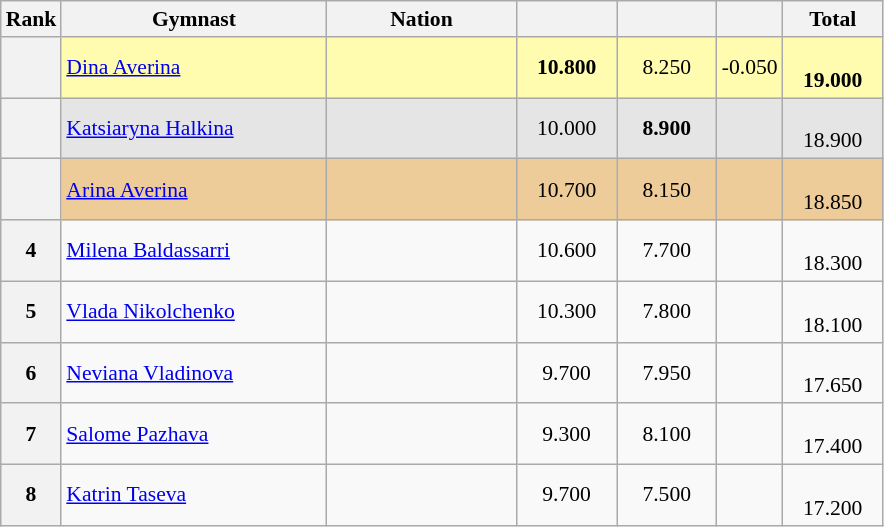<table class="wikitable sortable" style="text-align:center; font-size:90%">
<tr>
<th scope="col" style="width:20px;">Rank</th>
<th ! scope="col" style="width:170px;">Gymnast</th>
<th ! scope="col" style="width:120px;">Nation</th>
<th ! scope="col" style="width:60px;"></th>
<th ! scope="col" style="width:60px;"></th>
<th ! scope="col" style="width:30px;"></th>
<th ! scope="col" style="width:60px;">Total</th>
</tr>
<tr bgcolor=fffcaf>
<th scope=row></th>
<td align=left><a href='#'>Dina Averina</a></td>
<td style="text-align:left;"></td>
<td><strong>10.800</strong></td>
<td>8.250</td>
<td>-0.050</td>
<td><br><strong>19.000</strong></td>
</tr>
<tr bgcolor=e5e5e5>
<th scope=row></th>
<td align=left><a href='#'>Katsiaryna Halkina</a></td>
<td style="text-align:left;"></td>
<td>10.000</td>
<td><strong>8.900</strong></td>
<td></td>
<td><br>18.900</td>
</tr>
<tr bgcolor=eecc99>
<th scope=row></th>
<td align=left><a href='#'>Arina Averina</a></td>
<td style="text-align:left;"></td>
<td>10.700</td>
<td>8.150</td>
<td></td>
<td><br>18.850</td>
</tr>
<tr>
<th scope=row>4</th>
<td align=left><a href='#'>Milena Baldassarri</a></td>
<td style="text-align:left;"></td>
<td>10.600</td>
<td>7.700</td>
<td></td>
<td><br>18.300</td>
</tr>
<tr>
<th scope=row>5</th>
<td align=left><a href='#'>Vlada Nikolchenko</a></td>
<td style="text-align:left;"></td>
<td>10.300</td>
<td>7.800</td>
<td></td>
<td><br>18.100</td>
</tr>
<tr>
<th scope=row>6</th>
<td align=left><a href='#'>Neviana Vladinova</a></td>
<td style="text-align:left;"></td>
<td>9.700</td>
<td>7.950</td>
<td></td>
<td><br>17.650</td>
</tr>
<tr>
<th scope=row>7</th>
<td align=left><a href='#'>Salome Pazhava</a></td>
<td style="text-align:left;"></td>
<td>9.300</td>
<td>8.100</td>
<td></td>
<td><br>17.400</td>
</tr>
<tr>
<th scope=row>8</th>
<td align=left><a href='#'>Katrin Taseva</a></td>
<td style="text-align:left;"></td>
<td>9.700</td>
<td>7.500</td>
<td></td>
<td><br>17.200</td>
</tr>
</table>
